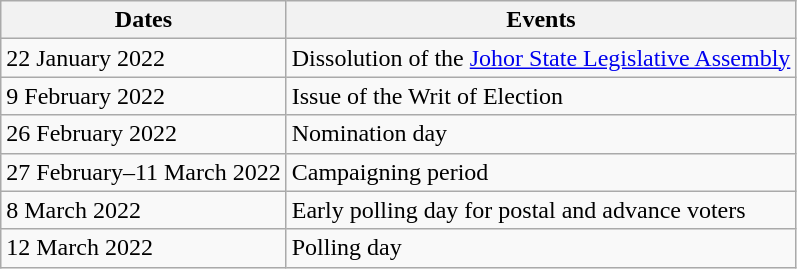<table class="wikitable">
<tr>
<th>Dates</th>
<th>Events</th>
</tr>
<tr>
<td>22 January 2022</td>
<td>Dissolution of the <a href='#'>Johor State Legislative Assembly</a></td>
</tr>
<tr>
<td>9 February 2022</td>
<td>Issue of the Writ of Election</td>
</tr>
<tr>
<td>26 February 2022</td>
<td>Nomination day</td>
</tr>
<tr>
<td>27 February–11 March 2022</td>
<td>Campaigning period</td>
</tr>
<tr>
<td>8 March 2022</td>
<td>Early polling day for postal and advance voters</td>
</tr>
<tr>
<td>12 March 2022</td>
<td>Polling day</td>
</tr>
</table>
